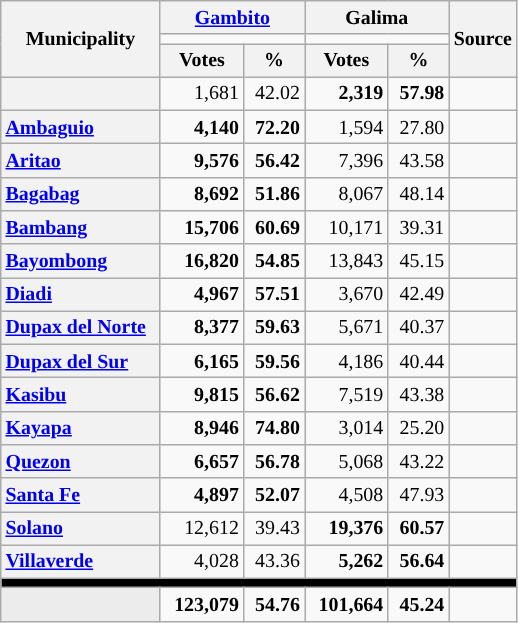<table class="wikitable" style="text-align:right; font-size:83%">
<tr>
<th rowspan="3" style="width:100px;">Municipality</th>
<th colspan="2" style="width:90px;"><a href='#'>Gambito</a></th>
<th colspan="2" style="width:90px;">Galima</th>
<th rowspan="3">Source</th>
</tr>
<tr>
<td colspan="2" style="background:"></td>
<td colspan="2" style="background:"></td>
</tr>
<tr>
<th>Votes</th>
<th>%</th>
<th>Votes</th>
<th>%</th>
</tr>
<tr>
<th style="text-align:left;"></th>
<td>1,681</td>
<td>42.02</td>
<td style="background:"><strong>2,319</strong></td>
<td style="background:"><strong>57.98</strong></td>
<td style="text-align:center;"></td>
</tr>
<tr>
<th style="text-align:left;"><a href='#'>Ambaguio</a></th>
<td style="background:"><strong>4,140</strong></td>
<td style="background:"><strong>72.20</strong></td>
<td>1,594</td>
<td>27.80</td>
<td style="text-align:center;"></td>
</tr>
<tr>
<th style="text-align:left;"><a href='#'>Aritao</a></th>
<td style="background:"><strong>9,576</strong></td>
<td style="background:"><strong>56.42</strong></td>
<td>7,396</td>
<td>43.58</td>
<td style="text-align:center;"></td>
</tr>
<tr>
<th style="text-align:left;"><a href='#'>Bagabag</a></th>
<td style="background:"><strong>8,692</strong></td>
<td style="background:"><strong>51.86</strong></td>
<td>8,067</td>
<td>48.14</td>
<td style="text-align:center;"></td>
</tr>
<tr>
<th style="text-align:left;"><a href='#'>Bambang</a></th>
<td style="background:"><strong>15,706</strong></td>
<td style="background:"><strong>60.69</strong></td>
<td>10,171</td>
<td>39.31</td>
<td style="text-align:center;"></td>
</tr>
<tr>
<th style="text-align:left;"><a href='#'>Bayombong</a></th>
<td style="background:"><strong>16,820</strong></td>
<td style="background:"><strong>54.85</strong></td>
<td>13,843</td>
<td>45.15</td>
<td style="text-align:center;"></td>
</tr>
<tr>
<th style="text-align:left;"><a href='#'>Diadi</a></th>
<td style="background:"><strong>4,967</strong></td>
<td style="background:"><strong>57.51</strong></td>
<td>3,670</td>
<td>42.49</td>
<td style="text-align:center;"></td>
</tr>
<tr>
<th style="text-align:left;"><a href='#'>Dupax del Norte</a></th>
<td style="background:"><strong>8,377</strong></td>
<td style="background:"><strong>59.63</strong></td>
<td>5,671</td>
<td>40.37</td>
<td style="text-align:center;"></td>
</tr>
<tr>
<th style="text-align:left;"><a href='#'>Dupax del Sur</a></th>
<td style="background:"><strong>6,165</strong></td>
<td style="background:"><strong>59.56</strong></td>
<td>4,186</td>
<td>40.44</td>
<td style="text-align:center;"></td>
</tr>
<tr>
<th style="text-align:left;"><a href='#'>Kasibu</a></th>
<td style="background:"><strong>9,815</strong></td>
<td style="background:"><strong>56.62</strong></td>
<td>7,519</td>
<td>43.38</td>
<td style="text-align:center;"></td>
</tr>
<tr>
<th style="text-align:left;"><a href='#'>Kayapa</a></th>
<td style="background:"><strong>8,946</strong></td>
<td style="background:"><strong>74.80</strong></td>
<td>3,014</td>
<td>25.20</td>
<td style="text-align:center;"></td>
</tr>
<tr>
<th style="text-align:left;"><a href='#'>Quezon</a></th>
<td style="background:"><strong>6,657</strong></td>
<td style="background:"><strong>56.78</strong></td>
<td>5,068</td>
<td>43.22</td>
<td style="text-align:center;"></td>
</tr>
<tr>
<th style="text-align:left;"><a href='#'>Santa Fe</a></th>
<td style="background:"><strong>4,897</strong></td>
<td style="background:"><strong>52.07</strong></td>
<td>4,508</td>
<td>47.93</td>
<td style="text-align:center;"></td>
</tr>
<tr>
<th style="text-align:left;"><a href='#'>Solano</a></th>
<td>12,612</td>
<td>39.43</td>
<td style="background:"><strong>19,376</strong></td>
<td style="background:"><strong>60.57</strong></td>
<td style="text-align:center;"></td>
</tr>
<tr>
<th style="text-align:left;"><a href='#'>Villaverde</a></th>
<td>4,028</td>
<td>43.36</td>
<td style="background:"><strong>5,262</strong></td>
<td style="background:"><strong>56.64</strong></td>
<td style="text-align:center;"></td>
</tr>
<tr>
<td colspan="6" style="background-color:#000000;"></td>
</tr>
<tr>
<td style="background-color:#ECECEC;"><strong></strong></td>
<td style="background:"><strong>123,079</strong></td>
<td style="background:"><strong>54.76</strong></td>
<td style="background:"><strong>101,664</strong></td>
<td style="background:"><strong>45.24</strong></td>
<td style="text-align:center;"></td>
</tr>
</table>
